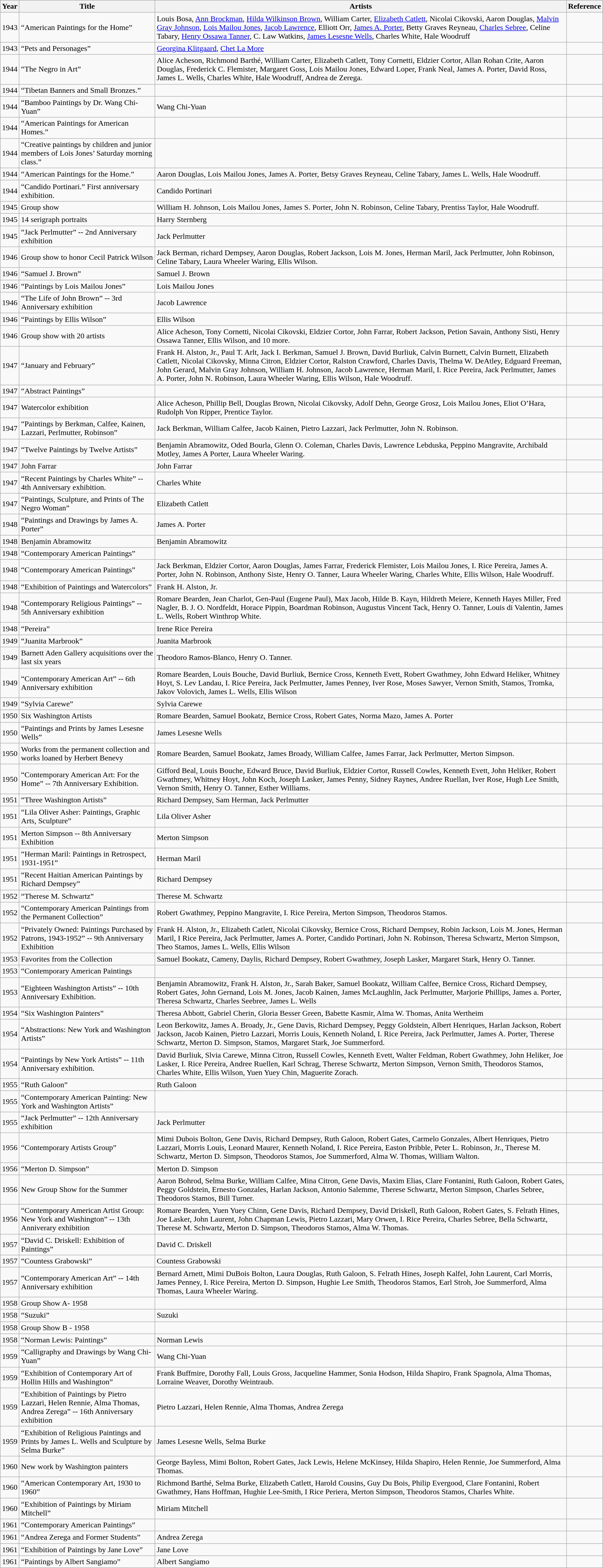<table class="wikitable sortable">
<tr>
<th>Year</th>
<th>Title</th>
<th>Artists</th>
<th>Reference</th>
</tr>
<tr>
<td>1943</td>
<td>“American Paintings for the Home”</td>
<td>Louis Bosa, <a href='#'>Ann Brockman</a>, <a href='#'>Hilda Wilkinson Brown</a>, William Carter, <a href='#'>Elizabeth Catlett</a>, Nicolai Cikovski, Aaron Douglas, <a href='#'>Malvin Gray Johnson</a>, <a href='#'>Lois Mailou Jones</a>, <a href='#'>Jacob Lawrence</a>, Elliott Orr, <a href='#'>James A. Porter</a>, Betty Graves Reyneau, <a href='#'>Charles Sebree</a>, Celine Tabary, <a href='#'>Henry Ossawa Tanner</a>, C. Law Watkins, <a href='#'>James Lesesne Wells</a>, Charles White, Hale Woodruff</td>
<td></td>
</tr>
<tr>
<td>1943</td>
<td>“Pets and Personages”</td>
<td><a href='#'>Georgina Klitgaard</a>, <a href='#'>Chet La More</a></td>
<td></td>
</tr>
<tr>
<td>1944</td>
<td>“The Negro in Art”</td>
<td>Alice Acheson, Richmond Barthé, William Carter, Elizabeth Catlett, Tony Cornetti, Eldzier Cortor, Allan Rohan Crite, Aaron Douglas, Frederick C. Flemister, Margaret Goss, Lois Mailou Jones, Edward Loper, Frank Neal, James A. Porter, David Ross, James L. Wells, Charles White, Hale Woodruff, Andrea de Zerega.</td>
<td></td>
</tr>
<tr>
<td>1944</td>
<td>“Tibetan Banners and Small Bronzes.”</td>
<td></td>
<td></td>
</tr>
<tr>
<td>1944</td>
<td>“Bamboo Paintings by Dr. Wang Chi-Yuan”</td>
<td>Wang Chi-Yuan</td>
<td></td>
</tr>
<tr>
<td>1944</td>
<td>“American Paintings for American Homes.”</td>
<td></td>
<td></td>
</tr>
<tr>
<td>1944</td>
<td>“Creative paintings by children and junior members of Lois Jones’ Saturday morning class.”</td>
<td></td>
<td></td>
</tr>
<tr>
<td>1944</td>
<td>“American Paintings for the Home.”</td>
<td>Aaron Douglas, Lois Mailou Jones, James A. Porter, Betsy Graves Reyneau, Celine Tabary, James L. Wells, Hale Woodruff.</td>
<td></td>
</tr>
<tr>
<td>1944</td>
<td>“Candido Portinari.” First anniversary exhibition.</td>
<td>Candido Portinari</td>
<td></td>
</tr>
<tr>
<td>1945</td>
<td>Group show</td>
<td>William H. Johnson, Lois Mailou Jones, James S. Porter, John N. Robinson, Celine Tabary, Prentiss Taylor, Hale Woodruff.</td>
<td></td>
</tr>
<tr>
<td>1945</td>
<td>14 serigraph portraits</td>
<td>Harry Sternberg</td>
<td></td>
</tr>
<tr>
<td>1945</td>
<td>“Jack Perlmutter” -- 2nd Anniversary exhibition</td>
<td>Jack Perlmutter</td>
<td></td>
</tr>
<tr>
<td>1946</td>
<td>Group show to honor Cecil Patrick Wilson</td>
<td>Jack Berman, richard Dempsey, Aaron Douglas, Robert Jackson, Lois M. Jones, Herman Maril, Jack Perlmutter, John Robinson, Celine Tabary, Laura Wheeler Waring, Ellis Wilson.</td>
<td></td>
</tr>
<tr>
<td>1946</td>
<td>“Samuel J. Brown”</td>
<td>Samuel J. Brown</td>
<td></td>
</tr>
<tr>
<td>1946</td>
<td>“Paintings by Lois Mailou Jones”</td>
<td>Lois Mailou Jones</td>
<td></td>
</tr>
<tr>
<td>1946</td>
<td>“The Life of John Brown” -- 3rd Anniversary exhibition</td>
<td>Jacob Lawrence</td>
<td></td>
</tr>
<tr>
<td>1946</td>
<td>“Paintings by Ellis Wilson”</td>
<td>Ellis Wilson</td>
<td></td>
</tr>
<tr>
<td>1946</td>
<td>Group show with 20 artists</td>
<td>Alice Acheson, Tony Cornetti, Nicolai Cikovski, Eldzier Cortor, John Farrar, Robert Jackson, Petion Savain, Anthony Sisti, Henry Ossawa Tanner, Ellis Wilson, and 10 more.</td>
<td></td>
</tr>
<tr>
<td>1947</td>
<td>“January and February”</td>
<td>Frank H. Alston, Jr., Paul T. Arlt, Jack I. Berkman, Samuel J. Brown, David Burliuk, Calvin Burnett, Calvin Burnett, Elizabeth Catlett, Nicolai Cikovsky, Minna Citron, Eldzier Cortor, Ralston Crawford, Charles Davis, Thelma W. DeAtley, Edguard Freeman, John Gerard, Malvin Gray Johnson, William H. Johnson, Jacob Lawrence, Herman Maril, I. Rice Pereira, Jack Perlmutter, James A. Porter, John N. Robinson, Laura Wheeler Waring, Ellis Wilson, Hale Woodruff.</td>
<td></td>
</tr>
<tr>
<td>1947</td>
<td>“Abstract Paintings”</td>
<td></td>
<td></td>
</tr>
<tr>
<td>1947</td>
<td>Watercolor exhibition</td>
<td>Alice Acheson, Phillip Bell, Douglas Brown, Nicolai Cikovsky, Adolf Dehn, George Grosz, Lois Mailou Jones, Eliot O’Hara, Rudolph Von Ripper, Prentice Taylor.</td>
<td></td>
</tr>
<tr>
<td>1947</td>
<td>“Paintings by Berkman, Calfee, Kainen, Lazzari, Perlmutter, Robinson”</td>
<td>Jack Berkman, William Calfee, Jacob Kainen, Pietro Lazzari, Jack Perlmutter, John N. Robinson.</td>
<td></td>
</tr>
<tr>
<td>1947</td>
<td>“Twelve Paintings by Twelve Artists”</td>
<td>Benjamin Abramowitz, Oded Bourla, Glenn O. Coleman, Charles Davis, Lawrence Lebduska, Peppino Mangravite, Archibald Motley, James A Porter, Laura Wheeler Waring.</td>
<td></td>
</tr>
<tr>
<td>1947</td>
<td>John Farrar</td>
<td>John Farrar</td>
<td></td>
</tr>
<tr>
<td>1947</td>
<td>“Recent Paintings by Charles White” -- 4th Anniversary exhibition.</td>
<td>Charles White</td>
<td></td>
</tr>
<tr>
<td>1947</td>
<td>“Paintings, Sculpture, and Prints of The Negro Woman”</td>
<td>Elizabeth Catlett</td>
<td></td>
</tr>
<tr>
<td>1948</td>
<td>“Paintings and Drawings by James A. Porter”</td>
<td>James A. Porter</td>
<td></td>
</tr>
<tr>
<td>1948</td>
<td>Benjamin Abramowitz</td>
<td>Benjamin Abramowitz</td>
<td></td>
</tr>
<tr>
<td>1948</td>
<td>“Contemporary American Paintings”</td>
<td></td>
<td></td>
</tr>
<tr>
<td>1948</td>
<td>“Contemporary American Paintings”</td>
<td>Jack Berkman, Eldzier Cortor, Aaron Douglas, James Farrar, Frederick Flemister, Lois Mailou Jones, I. Rice Pereira, James A. Porter, John N. Robinson, Anthony Siste, Henry O. Tanner, Laura Wheeler Waring, Charles White, Ellis Wilson, Hale Woodruff.</td>
<td></td>
</tr>
<tr>
<td>1948</td>
<td>“Exhibition of Paintings and Watercolors”</td>
<td>Frank H. Alston, Jr.</td>
<td></td>
</tr>
<tr>
<td>1948</td>
<td>“Contemporary Religious Paintings” -- 5th Anniversary exhibition</td>
<td>Romare Bearden, Jean Charlot, Gen-Paul (Eugene Paul), Max Jacob, Hilde B. Kayn, Hildreth Meiere, Kenneth Hayes Miller, Fred Nagler, B. J. O. Nordfeldt, Horace Pippin, Boardman Robinson, Augustus Vincent Tack, Henry O. Tanner, Louis di Valentin, James L. Wells, Robert Winthrop White.</td>
<td></td>
</tr>
<tr>
<td>1948</td>
<td>“Pereira”</td>
<td>Irene Rice Pereira</td>
<td></td>
</tr>
<tr>
<td>1949</td>
<td>“Juanita Marbrook”</td>
<td>Juanita Marbrook</td>
<td></td>
</tr>
<tr>
<td>1949</td>
<td>Barnett Aden Gallery acquisitions over the last six years</td>
<td>Theodoro Ramos-Blanco, Henry O. Tanner.</td>
<td></td>
</tr>
<tr>
<td>1949</td>
<td>“Contemporary American Art” -- 6th Anniversary exhibition</td>
<td>Romare Bearden, Louis Bouche, David Burliuk, Bernice Cross, Kenneth Evett, Robert Gwathmey, John Edward Heliker, Whitney Hoyt, S. Lev Landau, I. Rice Pereira, Jack Perlmutter, James Penney, Iver Rose, Moses Sawyer, Vernon Smith, Stamos, Tromka, Jakov Volovich, James L. Wells, Ellis Wilson</td>
<td></td>
</tr>
<tr>
<td>1949</td>
<td>“Sylvia Carewe”</td>
<td>Sylvia Carewe</td>
<td></td>
</tr>
<tr>
<td>1950</td>
<td>Six Washington Artists</td>
<td>Romare Bearden, Samuel Bookatz, Bernice Cross, Robert Gates, Norma Mazo, James A. Porter</td>
<td></td>
</tr>
<tr>
<td>1950</td>
<td>“Paintings and Prints by James Lesesne Wells”</td>
<td>James Lesesne Wells</td>
<td></td>
</tr>
<tr>
<td>1950</td>
<td>Works from the permanent collection and works loaned by Herbert Benevy</td>
<td>Romare Bearden, Samuel Bookatz, James Broady, William Calfee, James Farrar, Jack Perlmutter, Merton Simpson.</td>
<td></td>
</tr>
<tr>
<td>1950</td>
<td>“Contemporary American Art: For the Home” -- 7th Anniversary Exhibition.</td>
<td>Gifford Beal, Louis Bouche, Edward Bruce, David Burliuk, Eldzier Cortor, Russell Cowles, Kenneth Evett, John Heliker, Robert Gwathmey, Whitney Hoyt, John Koch, Joseph Lasker, James Penny, Sidney Raynes, Andree Ruellan, Iver Rose, Hugh Lee Smith, Vernon Smith, Henry O. Tanner, Esther Williams.</td>
<td></td>
</tr>
<tr>
<td>1951</td>
<td>“Three Washington Artists”</td>
<td>Richard Dempsey, Sam Herman, Jack Perlmutter</td>
<td></td>
</tr>
<tr>
<td>1951</td>
<td>“Lila Oliver Asher: Paintings, Graphic Arts, Sculpture”</td>
<td>Lila Oliver Asher</td>
<td></td>
</tr>
<tr>
<td>1951</td>
<td>Merton Simpson -- 8th Anniversary Exhibition</td>
<td>Merton Simpson</td>
<td></td>
</tr>
<tr>
<td>1951</td>
<td>“Herman Maril: Paintings in Retrospect, 1931-1951”</td>
<td>Herman Maril</td>
<td></td>
</tr>
<tr>
<td>1951</td>
<td>“Recent Haitian American Paintings by Richard Dempsey”</td>
<td>Richard Dempsey</td>
<td></td>
</tr>
<tr>
<td>1952</td>
<td>“Therese M. Schwartz”</td>
<td>Therese M. Schwartz</td>
<td></td>
</tr>
<tr>
<td>1952</td>
<td>“Contemporary American Paintings from the Permanent Collection”</td>
<td>Robert Gwathmey, Peppino Mangravite, I. Rice Pereira, Merton Simpson, Theodoros Stamos.</td>
<td></td>
</tr>
<tr>
<td>1952</td>
<td>“Privately Owned: Paintings Purchased by Patrons, 1943-1952” -- 9th Anniversary Exhibition</td>
<td>Frank H. Alston, Jr., Elizabeth Catlett, Nicolai Cikovsky, Bernice Cross, Richard Dempsey, Robin Jackson, Lois M. Jones, Herman Maril, I Rice Pereira, Jack Perlmutter, James A. Porter, Candido Portinari, John N. Robinson, Theresa Schwartz, Merton Simpson, Theo Stamos, James L. Wells, Ellis Wilson</td>
<td></td>
</tr>
<tr>
<td>1953</td>
<td>Favorites from the Collection</td>
<td>Samuel Bookatz, Cameny, Daylis, Richard Dempsey, Robert Gwathmey, Joseph Lasker, Margaret Stark, Henry O. Tanner.</td>
<td></td>
</tr>
<tr>
<td>1953</td>
<td>“Contemporary American Paintings</td>
<td></td>
<td></td>
</tr>
<tr>
<td>1953</td>
<td>“Eighteen Washington Artists” -- 10th Anniversary Exhibition.</td>
<td>Benjamin Abramowitz, Frank H. Alston, Jr., Sarah Baker, Samuel Bookatz, William Calfee, Bernice Cross, Richard Dempsey, Robert Gates, John Gernand, Lois M. Jones, Jacob Kainen, James McLaughlin, Jack Perlmutter, Marjorie Phillips, James a. Porter, Theresa Schwartz, Charles Seebree, James L. Wells</td>
<td></td>
</tr>
<tr>
<td>1954</td>
<td>“Six Washington Painters”</td>
<td>Theresa Abbott, Gabriel Cherin, Gloria Besser Green, Babette Kasmir, Alma W. Thomas, Anita Wertheim</td>
<td></td>
</tr>
<tr>
<td>1954</td>
<td>“Abstractions: New York and Washington Artists”</td>
<td>Leon Berkowitz, James A. Broady, Jr., Gene Davis, Richard Dempsey, Peggy Goldstein, Albert Henriques, Harlan Jackson, Robert Jackson, Jacob Kainen, Pietro Lazzari, Morris Louis, Kenneth Noland, I. Rice Pereira, Jack Perlmutter, James A. Porter, Therese Schwartz, Merton D. Simpson, Stamos, Margaret Stark, Joe Summerford.</td>
<td></td>
</tr>
<tr>
<td>1954</td>
<td>“Paintings by New York Artists” -- 11th Anniversary exhibition.</td>
<td>David Burliuk, Slvia Carewe, Minna Citron, Russell Cowles, Kenneth Evett, Walter Feldman, Robert Gwathmey, John Heliker, Joe Lasker, I. Rice Pereira, Andree Ruellen, Karl Schrag, Therese Schwartz, Merton Simpson, Vernon Smith, Theodoros Stamos, Charles White, Ellis Wilson, Yuen Yuey Chin, Maguerite Zorach.</td>
<td></td>
</tr>
<tr>
<td>1955</td>
<td>“Ruth Galoon”</td>
<td>Ruth Galoon</td>
<td></td>
</tr>
<tr>
<td>1955</td>
<td>“Contemporary American Painting: New York and Washington Artists”</td>
<td></td>
<td></td>
</tr>
<tr>
<td>1955</td>
<td>“Jack Perlmutter” -- 12th Anniversary exhibition</td>
<td>Jack Perlmutter</td>
<td></td>
</tr>
<tr>
<td>1956</td>
<td>“Contemporary Artists Group”</td>
<td>Mimi Dubois Bolton, Gene Davis, Richard Dempsey, Ruth Galoon, Robert Gates, Carmelo Gonzales, Albert Henriques, Pietro Lazzari, Morris Louis, Leonard Maurer, Kenneth Noland, I. Rice Pereira, Easton Pribble, Peter L. Robinson, Jr., Therese M. Schwartz, Merton D. Simpson, Theodoros Stamos, Joe Summerford, Alma W. Thomas, William Walton.</td>
<td></td>
</tr>
<tr>
<td>1956</td>
<td>“Merton D. Simpson”</td>
<td>Merton D. Simpson</td>
<td></td>
</tr>
<tr>
<td>1956</td>
<td>New Group Show for the Summer</td>
<td>Aaron Bohrod, Selma Burke, William Calfee, Mina Citron, Gene Davis, Maxim Elias, Clare Fontanini, Ruth Galoon, Robert Gates, Peggy Goldstein, Ernesto Gonzales, Harlan Jackson, Antonio Salemme, Therese Schwartz, Merton Simpson, Charles Sebree, Theodoros Stamos, Bill Turner.</td>
<td></td>
</tr>
<tr>
<td>1956</td>
<td>“Contemporary American Artist Group: New York and Washington” -- 13th Anniverary exhibition</td>
<td>Romare Bearden, Yuen Yuey Chinn, Gene Davis, Richard Dempsey, David Driskell, Ruth Galoon, Robert Gates, S. Felrath Hines, Joe Lasker, John Laurent, John Chapman Lewis, Pietro Lazzari, Mary Orwen, I. Rice Pereira, Charles Sebree, Bella Schwartz, Therese M. Schwartz, Merton D. Simpson, Theodoros Stamos, Alma W. Thomas.</td>
<td></td>
</tr>
<tr>
<td>1957</td>
<td>“David C. Driskell: Exhibition of Paintings”</td>
<td>David C. Driskell</td>
<td></td>
</tr>
<tr>
<td>1957</td>
<td>“Countess Grabowski”</td>
<td>Countess Grabowski</td>
<td></td>
</tr>
<tr>
<td>1957</td>
<td>“Contemporary American Art” -- 14th Anniversary exhibition</td>
<td>Bernard Arnett, Mimi DuBois Bolton, Laura Douglas, Ruth Galoon, S. Felrath Hines, Joseph Kalfel, John Laurent, Carl Morris, James Penney, I. Rice Pereira, Merton D. Simpson, Hughie Lee Smith, Theodoros Stamos, Earl Stroh, Joe Summerford, Alma Thomas, Laura Wheeler Waring.</td>
<td></td>
</tr>
<tr>
<td>1958</td>
<td>Group Show A- 1958</td>
<td></td>
<td></td>
</tr>
<tr>
<td>1958</td>
<td>“Suzuki”</td>
<td>Suzuki</td>
<td></td>
</tr>
<tr>
<td>1958</td>
<td>Group Show B - 1958</td>
<td></td>
<td></td>
</tr>
<tr>
<td>1958</td>
<td>“Norman Lewis: Paintings”</td>
<td>Norman Lewis</td>
<td></td>
</tr>
<tr>
<td>1959</td>
<td>“Calligraphy and Drawings by Wang Chi-Yuan”</td>
<td>Wang Chi-Yuan</td>
<td></td>
</tr>
<tr>
<td>1959</td>
<td>“Exhibition of Contemporary Art of Hollin Hills and Washington”</td>
<td>Frank Buffmire, Dorothy Fall, Louis Gross, Jacqueline Hammer, Sonia Hodson, Hilda Shapiro, Frank Spagnola, Alma Thomas, Lorraine Weaver, Dorothy Weintraub.</td>
<td></td>
</tr>
<tr>
<td>1959</td>
<td>“Exhibition of Paintings by Pietro Lazzari, Helen Rennie, Alma Thomas, Andrea Zerega” -- 16th Anniversary exhibition</td>
<td>Pietro Lazzari, Helen Rennie, Alma Thomas, Andrea Zerega</td>
<td></td>
</tr>
<tr>
<td>1959</td>
<td>“Exhibition of Religious Paintings and Prints by James L. Wells and Sculpture by Selma Burke”</td>
<td>James Lesesne Wells, Selma Burke</td>
<td></td>
</tr>
<tr>
<td>1960</td>
<td>New work by Washington painters</td>
<td>George Bayless, Mimi Bolton, Robert Gates, Jack Lewis, Helene McKinsey, Hilda Shapiro, Helen Rennie, Joe Summerford, Alma Thomas.</td>
<td></td>
</tr>
<tr>
<td>1960</td>
<td>“American Contemporary Art, 1930 to 1960”</td>
<td>Richmond Barthé, Selma Burke, Elizabeth Catlett, Harold Cousins, Guy Du Bois, Philip Evergood, Clare Fontanini, Robert Gwathmey, Hans Hoffman, Hughie Lee-Smith, I Rice Periera, Merton Simpson, Theodoros Stamos, Charles White.</td>
<td></td>
</tr>
<tr>
<td>1960</td>
<td>“Exhibition of Paintings by Miriam Mitchell”</td>
<td>Miriam Mitchell</td>
<td></td>
</tr>
<tr>
<td>1961</td>
<td>“Contemporary American Paintings”</td>
<td></td>
<td></td>
</tr>
<tr>
<td>1961</td>
<td>“Andrea Zerega and Former Students”</td>
<td>Andrea Zerega</td>
<td></td>
</tr>
<tr>
<td>1961</td>
<td>“Exhibition of Paintings by Jane Love”</td>
<td>Jane Love</td>
<td></td>
</tr>
<tr>
<td>1961</td>
<td>“Paintings by Albert Sangiamo”</td>
<td>Albert Sangiamo</td>
<td></td>
</tr>
</table>
